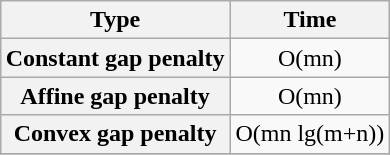<table border="1" class="wikitable" style="text-align:center; margin: 1em auto 1em auto">
<tr>
<th>Type</th>
<th>Time</th>
</tr>
<tr>
<th>Constant gap penalty</th>
<td>O(mn)</td>
</tr>
<tr>
<th>Affine gap penalty</th>
<td>O(mn)</td>
</tr>
<tr>
<th>Convex gap penalty</th>
<td>O(mn lg(m+n))</td>
</tr>
<tr>
</tr>
</table>
